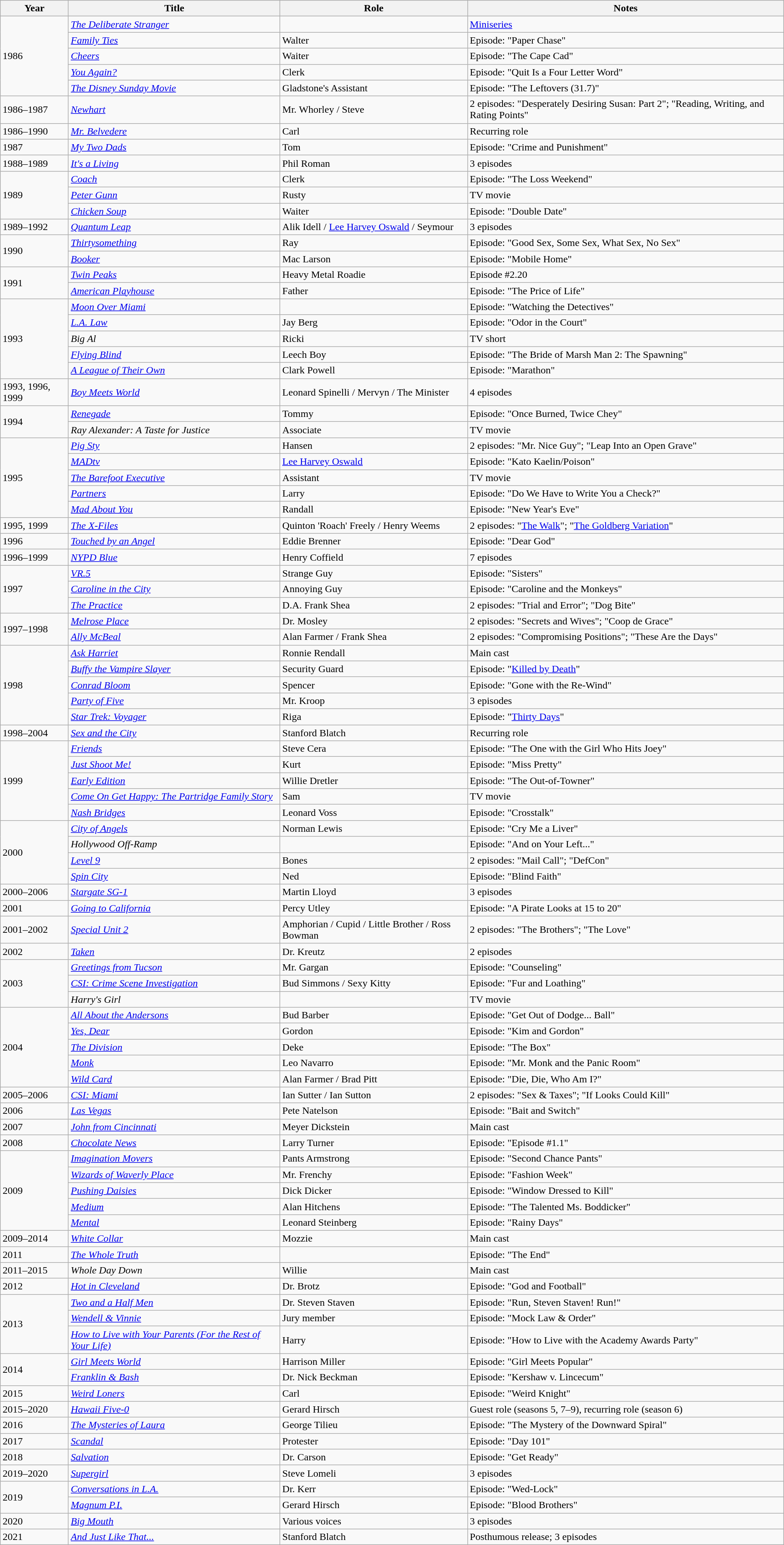<table class="wikitable sortable">
<tr>
<th>Year</th>
<th>Title</th>
<th>Role</th>
<th class="unsortable">Notes</th>
</tr>
<tr>
<td rowspan="5">1986</td>
<td><em><a href='#'>The Deliberate Stranger</a></em></td>
<td></td>
<td><a href='#'>Miniseries</a></td>
</tr>
<tr>
<td><em><a href='#'>Family Ties</a></em></td>
<td>Walter</td>
<td>Episode: "Paper Chase"</td>
</tr>
<tr>
<td><em><a href='#'>Cheers</a></em></td>
<td>Waiter</td>
<td>Episode: "The Cape Cad"</td>
</tr>
<tr>
<td><em><a href='#'>You Again?</a></em></td>
<td>Clerk</td>
<td>Episode: "Quit Is a Four Letter Word"</td>
</tr>
<tr>
<td><em><a href='#'>The Disney Sunday Movie</a></em></td>
<td>Gladstone's Assistant</td>
<td>Episode: "The Leftovers (31.7)"</td>
</tr>
<tr>
<td>1986–1987</td>
<td><em><a href='#'>Newhart</a></em></td>
<td>Mr. Whorley / Steve</td>
<td>2 episodes: "Desperately Desiring Susan: Part 2"; "Reading, Writing, and Rating Points"</td>
</tr>
<tr>
<td>1986–1990</td>
<td><em><a href='#'>Mr. Belvedere</a></em></td>
<td>Carl</td>
<td>Recurring role</td>
</tr>
<tr>
<td rowspan="1">1987</td>
<td><em><a href='#'>My Two Dads</a></em></td>
<td>Tom</td>
<td>Episode: "Crime and Punishment"</td>
</tr>
<tr>
<td>1988–1989</td>
<td><em><a href='#'>It's a Living</a></em></td>
<td>Phil Roman</td>
<td>3 episodes</td>
</tr>
<tr>
<td rowspan="3">1989</td>
<td><em><a href='#'>Coach</a></em></td>
<td>Clerk</td>
<td>Episode: "The Loss Weekend"</td>
</tr>
<tr>
<td><em><a href='#'>Peter Gunn</a></em></td>
<td>Rusty</td>
<td>TV movie</td>
</tr>
<tr>
<td><em><a href='#'>Chicken Soup</a></em></td>
<td>Waiter</td>
<td>Episode: "Double Date"</td>
</tr>
<tr>
<td>1989–1992</td>
<td><em><a href='#'>Quantum Leap</a></em></td>
<td>Alik Idell / <a href='#'>Lee Harvey Oswald</a> / Seymour</td>
<td>3 episodes</td>
</tr>
<tr>
<td rowspan="2">1990</td>
<td><em><a href='#'>Thirtysomething</a></em></td>
<td>Ray</td>
<td>Episode: "Good Sex, Some Sex, What Sex, No Sex"</td>
</tr>
<tr>
<td><em><a href='#'>Booker</a></em></td>
<td>Mac Larson</td>
<td>Episode: "Mobile Home"</td>
</tr>
<tr>
<td rowspan="2">1991</td>
<td><em><a href='#'>Twin Peaks</a></em></td>
<td>Heavy Metal Roadie</td>
<td>Episode #2.20</td>
</tr>
<tr>
<td><em><a href='#'>American Playhouse</a></em></td>
<td>Father</td>
<td>Episode: "The Price of Life"</td>
</tr>
<tr>
<td rowspan="5">1993</td>
<td><em><a href='#'>Moon Over Miami</a></em></td>
<td></td>
<td>Episode: "Watching the Detectives"</td>
</tr>
<tr>
<td><em><a href='#'>L.A. Law</a></em></td>
<td>Jay Berg</td>
<td>Episode: "Odor in the Court"</td>
</tr>
<tr>
<td><em>Big Al</em></td>
<td>Ricki</td>
<td>TV short</td>
</tr>
<tr>
<td><em><a href='#'>Flying Blind</a></em></td>
<td>Leech Boy</td>
<td>Episode: "The Bride of Marsh Man 2: The Spawning"</td>
</tr>
<tr>
<td><em><a href='#'>A League of Their Own</a></em></td>
<td>Clark Powell</td>
<td>Episode: "Marathon"</td>
</tr>
<tr>
<td>1993, 1996, 1999</td>
<td><em><a href='#'>Boy Meets World</a></em></td>
<td>Leonard Spinelli / Mervyn / The Minister</td>
<td>4 episodes</td>
</tr>
<tr>
<td rowspan="2">1994</td>
<td><em><a href='#'>Renegade</a></em></td>
<td>Tommy</td>
<td>Episode: "Once Burned, Twice Chey"</td>
</tr>
<tr>
<td><em>Ray Alexander: A Taste for Justice</em></td>
<td>Associate</td>
<td>TV movie</td>
</tr>
<tr>
<td rowspan="5">1995</td>
<td><em><a href='#'>Pig Sty</a></em></td>
<td>Hansen</td>
<td>2 episodes: "Mr. Nice Guy"; "Leap Into an Open Grave"</td>
</tr>
<tr>
<td><em><a href='#'>MADtv</a></em></td>
<td><a href='#'>Lee Harvey Oswald</a></td>
<td>Episode: "Kato Kaelin/Poison"</td>
</tr>
<tr>
<td><em><a href='#'>The Barefoot Executive</a></em></td>
<td>Assistant</td>
<td>TV movie</td>
</tr>
<tr>
<td><em><a href='#'>Partners</a></em></td>
<td>Larry</td>
<td>Episode: "Do We Have to Write You a Check?"</td>
</tr>
<tr>
<td><em><a href='#'>Mad About You</a></em></td>
<td>Randall</td>
<td>Episode: "New Year's Eve"</td>
</tr>
<tr>
<td>1995, 1999</td>
<td><em><a href='#'>The X-Files</a></em></td>
<td>Quinton 'Roach' Freely / Henry Weems</td>
<td>2 episodes: "<a href='#'>The Walk</a>"; "<a href='#'>The Goldberg Variation</a>"</td>
</tr>
<tr>
<td>1996</td>
<td><em><a href='#'>Touched by an Angel</a></em></td>
<td>Eddie Brenner</td>
<td>Episode: "Dear God"</td>
</tr>
<tr>
<td>1996–1999</td>
<td><em><a href='#'>NYPD Blue</a></em></td>
<td>Henry Coffield</td>
<td>7 episodes</td>
</tr>
<tr>
<td rowspan="3">1997</td>
<td><em><a href='#'>VR.5</a></em></td>
<td>Strange Guy</td>
<td>Episode: "Sisters"</td>
</tr>
<tr>
<td><em><a href='#'>Caroline in the City</a></em></td>
<td>Annoying Guy</td>
<td>Episode: "Caroline and the Monkeys"</td>
</tr>
<tr>
<td><em><a href='#'>The Practice</a></em></td>
<td>D.A. Frank Shea</td>
<td>2 episodes: "Trial and Error"; "Dog Bite"</td>
</tr>
<tr>
<td rowspan="2">1997–1998</td>
<td><em><a href='#'>Melrose Place</a></em></td>
<td>Dr. Mosley</td>
<td>2 episodes: "Secrets and Wives"; "Coop de Grace"</td>
</tr>
<tr>
<td><em><a href='#'>Ally McBeal</a></em></td>
<td>Alan Farmer / Frank Shea</td>
<td>2 episodes: "Compromising Positions"; "These Are the Days"</td>
</tr>
<tr>
<td rowspan="5">1998</td>
<td><em><a href='#'>Ask Harriet</a></em></td>
<td>Ronnie Rendall</td>
<td>Main cast</td>
</tr>
<tr>
<td><em><a href='#'>Buffy the Vampire Slayer</a></em></td>
<td>Security Guard</td>
<td>Episode: "<a href='#'>Killed by Death</a>"</td>
</tr>
<tr>
<td><em><a href='#'>Conrad Bloom</a></em></td>
<td>Spencer</td>
<td>Episode: "Gone with the Re-Wind"</td>
</tr>
<tr>
<td><em><a href='#'>Party of Five</a></em></td>
<td>Mr. Kroop</td>
<td>3 episodes</td>
</tr>
<tr>
<td><em><a href='#'>Star Trek: Voyager</a></em></td>
<td>Riga</td>
<td>Episode: "<a href='#'>Thirty Days</a>"</td>
</tr>
<tr>
<td>1998–2004</td>
<td><em><a href='#'>Sex and the City</a></em></td>
<td>Stanford Blatch</td>
<td>Recurring role</td>
</tr>
<tr>
<td rowspan="5">1999</td>
<td><em><a href='#'>Friends</a></em></td>
<td>Steve Cera</td>
<td>Episode: "The One with the Girl Who Hits Joey"</td>
</tr>
<tr>
<td><em><a href='#'>Just Shoot Me!</a></em></td>
<td>Kurt</td>
<td>Episode: "Miss Pretty"</td>
</tr>
<tr>
<td><em><a href='#'>Early Edition</a></em></td>
<td>Willie Dretler</td>
<td>Episode: "The Out-of-Towner"</td>
</tr>
<tr>
<td><em><a href='#'>Come On Get Happy: The Partridge Family Story</a></em></td>
<td>Sam</td>
<td>TV movie</td>
</tr>
<tr>
<td><em><a href='#'>Nash Bridges</a></em></td>
<td>Leonard Voss</td>
<td>Episode: "Crosstalk"</td>
</tr>
<tr>
<td rowspan="4">2000</td>
<td><em><a href='#'>City of Angels</a></em></td>
<td>Norman Lewis</td>
<td>Episode: "Cry Me a Liver"</td>
</tr>
<tr>
<td><em>Hollywood Off-Ramp</em></td>
<td></td>
<td>Episode: "And on Your Left..."</td>
</tr>
<tr>
<td><em><a href='#'>Level 9</a></em></td>
<td>Bones</td>
<td>2 episodes: "Mail Call"; "DefCon"</td>
</tr>
<tr>
<td><em><a href='#'>Spin City</a></em></td>
<td>Ned</td>
<td>Episode: "Blind Faith"</td>
</tr>
<tr>
<td>2000–2006</td>
<td><em><a href='#'>Stargate SG-1</a></em></td>
<td>Martin Lloyd</td>
<td>3 episodes</td>
</tr>
<tr>
<td>2001</td>
<td><em><a href='#'>Going to California</a></em></td>
<td>Percy Utley</td>
<td>Episode: "A Pirate Looks at 15 to 20"</td>
</tr>
<tr>
<td>2001–2002</td>
<td><em><a href='#'>Special Unit 2</a></em></td>
<td>Amphorian / Cupid / Little Brother / Ross Bowman</td>
<td>2 episodes: "The Brothers"; "The Love"</td>
</tr>
<tr>
<td>2002</td>
<td><em><a href='#'>Taken</a></em></td>
<td>Dr. Kreutz</td>
<td>2 episodes</td>
</tr>
<tr>
<td rowspan="3">2003</td>
<td><em><a href='#'>Greetings from Tucson</a></em></td>
<td>Mr. Gargan</td>
<td>Episode: "Counseling"</td>
</tr>
<tr>
<td><em><a href='#'>CSI: Crime Scene Investigation</a></em></td>
<td>Bud Simmons / Sexy Kitty</td>
<td>Episode: "Fur and Loathing"</td>
</tr>
<tr>
<td><em>Harry's Girl</em></td>
<td></td>
<td>TV movie</td>
</tr>
<tr>
<td rowspan="5">2004</td>
<td><em><a href='#'>All About the Andersons</a></em></td>
<td>Bud Barber</td>
<td>Episode: "Get Out of Dodge... Ball"</td>
</tr>
<tr>
<td><em><a href='#'>Yes, Dear</a></em></td>
<td>Gordon</td>
<td>Episode: "Kim and Gordon"</td>
</tr>
<tr>
<td><em><a href='#'>The Division</a></em></td>
<td>Deke</td>
<td>Episode: "The Box"</td>
</tr>
<tr>
<td><em><a href='#'>Monk</a></em></td>
<td>Leo Navarro</td>
<td>Episode: "Mr. Monk and the Panic Room"</td>
</tr>
<tr>
<td><em><a href='#'>Wild Card</a></em></td>
<td>Alan Farmer / Brad Pitt</td>
<td>Episode: "Die, Die, Who Am I?"</td>
</tr>
<tr>
<td>2005–2006</td>
<td><em><a href='#'>CSI: Miami</a></em></td>
<td>Ian Sutter / Ian Sutton</td>
<td>2 episodes: "Sex & Taxes"; "If Looks Could Kill"</td>
</tr>
<tr>
<td>2006</td>
<td><em><a href='#'>Las Vegas</a></em></td>
<td>Pete Natelson</td>
<td>Episode: "Bait and Switch"</td>
</tr>
<tr>
<td>2007</td>
<td><em><a href='#'>John from Cincinnati</a></em></td>
<td>Meyer Dickstein</td>
<td>Main cast</td>
</tr>
<tr>
<td>2008</td>
<td><em><a href='#'>Chocolate News</a></em></td>
<td>Larry Turner</td>
<td>Episode: "Episode #1.1"</td>
</tr>
<tr>
<td rowspan="5">2009</td>
<td><em><a href='#'>Imagination Movers</a></em></td>
<td>Pants Armstrong</td>
<td>Episode: "Second Chance Pants"</td>
</tr>
<tr>
<td><em><a href='#'>Wizards of Waverly Place</a></em></td>
<td>Mr. Frenchy</td>
<td>Episode: "Fashion Week"</td>
</tr>
<tr>
<td><em><a href='#'>Pushing Daisies</a></em></td>
<td>Dick Dicker</td>
<td>Episode: "Window Dressed to Kill"</td>
</tr>
<tr>
<td><em><a href='#'>Medium</a></em></td>
<td>Alan Hitchens</td>
<td>Episode: "The Talented Ms. Boddicker"</td>
</tr>
<tr>
<td><em><a href='#'>Mental</a></em></td>
<td>Leonard Steinberg</td>
<td>Episode: "Rainy Days"</td>
</tr>
<tr>
<td>2009–2014</td>
<td><em><a href='#'>White Collar</a></em></td>
<td>Mozzie</td>
<td>Main cast</td>
</tr>
<tr>
<td>2011</td>
<td><em><a href='#'>The Whole Truth</a></em></td>
<td></td>
<td>Episode: "The End"</td>
</tr>
<tr>
<td>2011–2015</td>
<td><em>Whole Day Down</em></td>
<td>Willie</td>
<td>Main cast</td>
</tr>
<tr>
<td>2012</td>
<td><em><a href='#'>Hot in Cleveland</a></em></td>
<td>Dr. Brotz</td>
<td>Episode: "God and Football"</td>
</tr>
<tr>
<td rowspan="3">2013</td>
<td><em><a href='#'>Two and a Half Men</a></em></td>
<td>Dr. Steven Staven</td>
<td>Episode: "Run, Steven Staven! Run!"</td>
</tr>
<tr>
<td><em><a href='#'>Wendell & Vinnie</a></em></td>
<td>Jury member</td>
<td>Episode: "Mock Law & Order"</td>
</tr>
<tr>
<td><em><a href='#'>How to Live with Your Parents (For the Rest of Your Life)</a></em></td>
<td>Harry</td>
<td>Episode: "How to Live with the Academy Awards Party"</td>
</tr>
<tr>
<td rowspan="2">2014</td>
<td><em><a href='#'>Girl Meets World</a></em></td>
<td>Harrison Miller</td>
<td>Episode: "Girl Meets Popular"</td>
</tr>
<tr>
<td><em><a href='#'>Franklin & Bash</a></em></td>
<td>Dr. Nick Beckman</td>
<td>Episode: "Kershaw v. Lincecum"</td>
</tr>
<tr>
<td>2015</td>
<td><em><a href='#'>Weird Loners</a></em></td>
<td>Carl</td>
<td>Episode: "Weird Knight"</td>
</tr>
<tr>
<td>2015–2020</td>
<td><em><a href='#'>Hawaii Five-0</a></em></td>
<td>Gerard Hirsch</td>
<td>Guest role (seasons 5, 7–9), recurring role (season 6)</td>
</tr>
<tr>
<td>2016</td>
<td><em><a href='#'>The Mysteries of Laura</a></em></td>
<td>George Tilieu</td>
<td>Episode: "The Mystery of the Downward Spiral"</td>
</tr>
<tr>
<td>2017</td>
<td><em><a href='#'>Scandal</a></em></td>
<td>Protester</td>
<td>Episode: "Day 101"</td>
</tr>
<tr>
<td>2018</td>
<td><em><a href='#'>Salvation</a></em></td>
<td>Dr. Carson</td>
<td>Episode: "Get Ready"</td>
</tr>
<tr>
<td>2019–2020</td>
<td><em><a href='#'>Supergirl</a></em></td>
<td>Steve Lomeli</td>
<td>3 episodes</td>
</tr>
<tr>
<td rowspan="2">2019</td>
<td><em><a href='#'>Conversations in L.A.</a></em></td>
<td>Dr. Kerr</td>
<td>Episode: "Wed-Lock"</td>
</tr>
<tr>
<td><em><a href='#'>Magnum P.I.</a></em></td>
<td>Gerard Hirsch</td>
<td>Episode: "Blood Brothers"</td>
</tr>
<tr>
<td>2020</td>
<td><em><a href='#'>Big Mouth</a></em></td>
<td>Various voices</td>
<td>3 episodes</td>
</tr>
<tr>
<td>2021</td>
<td><em><a href='#'>And Just Like That...</a></em></td>
<td>Stanford Blatch</td>
<td>Posthumous release; 3 episodes</td>
</tr>
</table>
